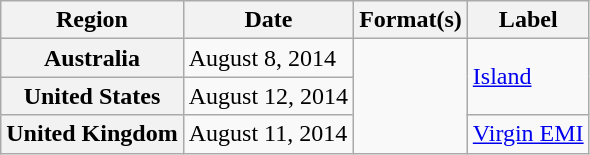<table class="wikitable plainrowheaders">
<tr>
<th scope="col">Region</th>
<th scope="col">Date</th>
<th scope="col">Format(s)</th>
<th scope="col">Label</th>
</tr>
<tr>
<th scope="row">Australia</th>
<td>August 8, 2014</td>
<td rowspan="3"></td>
<td rowspan="2"><a href='#'>Island</a></td>
</tr>
<tr>
<th scope="row">United States</th>
<td>August 12, 2014</td>
</tr>
<tr>
<th scope="row">United Kingdom</th>
<td>August 11, 2014</td>
<td><a href='#'>Virgin EMI</a></td>
</tr>
</table>
